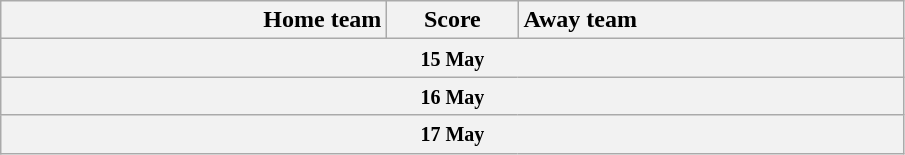<table class="wikitable" style="border-collapse: collapse;">
<tr>
<th style="text-align:right; width:250px">Home team</th>
<th style="width:80px">Score</th>
<th style="text-align:left; width:250px">Away team</th>
</tr>
<tr>
<th colspan="3" align="center"><small>15 May</small><br></th>
</tr>
<tr>
<th colspan="3" align="center"><small>16 May</small><br>






</th>
</tr>
<tr>
<th colspan="3" align="center"><small>17 May</small><br>





</th>
</tr>
</table>
